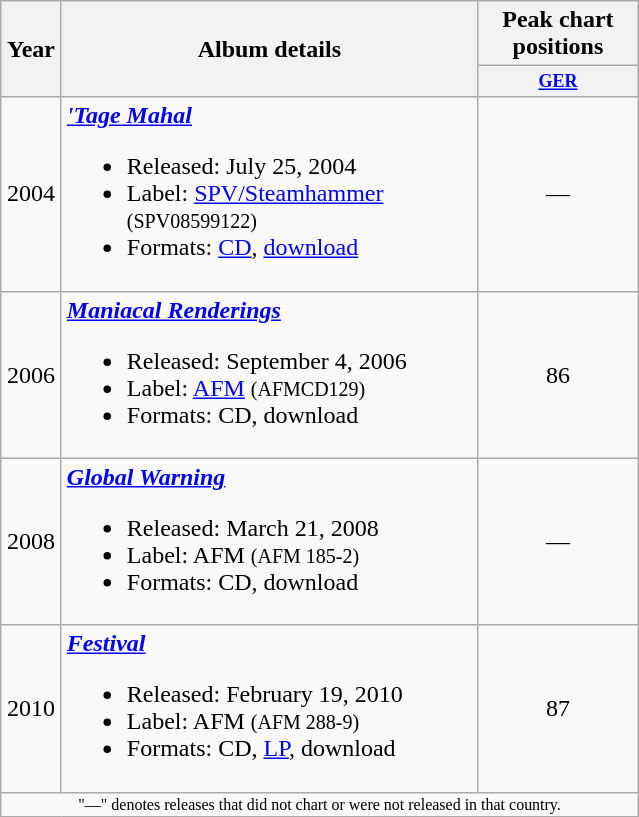<table class="wikitable" border="1">
<tr>
<th rowspan=2 width=33>Year</th>
<th rowspan=2 width=270>Album details</th>
<th colspan=1 width=100>Peak chart positions</th>
</tr>
<tr>
<th style="width:4.5em;font-size:75%;"><a href='#'>GER</a><br></th>
</tr>
<tr>
<td align=center>2004</td>
<td><strong><em><a href='#'>'Tage Mahal</a></em></strong><br><ul><li>Released: July 25, 2004</li><li>Label: <a href='#'>SPV/Steamhammer</a> <small>(SPV08599122)</small></li><li>Formats: <a href='#'>CD</a>, <a href='#'>download</a></li></ul></td>
<td align=center>—</td>
</tr>
<tr>
<td align=center>2006</td>
<td><strong><em><a href='#'>Maniacal Renderings</a></em></strong><br><ul><li>Released: September 4, 2006</li><li>Label: <a href='#'>AFM</a> <small>(AFMCD129)</small></li><li>Formats: CD, download</li></ul></td>
<td align=center>86</td>
</tr>
<tr>
<td align=center>2008</td>
<td><strong><em><a href='#'>Global Warning</a></em></strong><br><ul><li>Released: March 21, 2008</li><li>Label: AFM <small>(AFM 185-2)</small></li><li>Formats: CD, download</li></ul></td>
<td align=center>—</td>
</tr>
<tr>
<td align=center>2010</td>
<td><strong><em><a href='#'>Festival</a></em></strong><br><ul><li>Released: February 19, 2010</li><li>Label: AFM <small>(AFM 288-9)</small></li><li>Formats: CD, <a href='#'>LP</a>, download</li></ul></td>
<td align=center>87</td>
</tr>
<tr>
<td align="center" colspan="4" style="font-size: 8pt">"—" denotes releases that did not chart or were not released in that country.</td>
</tr>
</table>
